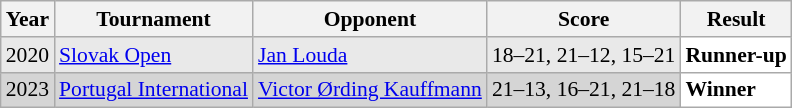<table class="sortable wikitable" style="font-size: 90%;">
<tr>
<th>Year</th>
<th>Tournament</th>
<th>Opponent</th>
<th>Score</th>
<th>Result</th>
</tr>
<tr style="background:#E9E9E9">
<td align="center">2020</td>
<td align="left"><a href='#'>Slovak Open</a></td>
<td align="left"> <a href='#'>Jan Louda</a></td>
<td align="left">18–21, 21–12, 15–21</td>
<td style="text-align:left; background:white"> <strong>Runner-up</strong></td>
</tr>
<tr style="background:#D5D5D5">
<td align="center">2023</td>
<td align="left"><a href='#'>Portugal International</a></td>
<td align="left"> <a href='#'>Victor Ørding Kauffmann</a></td>
<td align="left">21–13, 16–21, 21–18</td>
<td style="text-align:left; background:white"> <strong>Winner</strong></td>
</tr>
</table>
